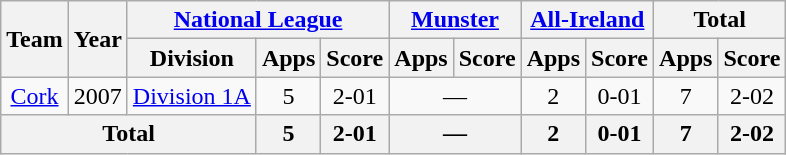<table class="wikitable" style="text-align:center">
<tr>
<th rowspan="2">Team</th>
<th rowspan="2">Year</th>
<th colspan="3"><a href='#'>National League</a></th>
<th colspan="2"><a href='#'>Munster</a></th>
<th colspan="2"><a href='#'>All-Ireland</a></th>
<th colspan="2">Total</th>
</tr>
<tr>
<th>Division</th>
<th>Apps</th>
<th>Score</th>
<th>Apps</th>
<th>Score</th>
<th>Apps</th>
<th>Score</th>
<th>Apps</th>
<th>Score</th>
</tr>
<tr>
<td rowspan="1"><a href='#'>Cork</a></td>
<td>2007</td>
<td rowspan="1"><a href='#'>Division 1A</a></td>
<td>5</td>
<td>2-01</td>
<td colspan=2>—</td>
<td>2</td>
<td>0-01</td>
<td>7</td>
<td>2-02</td>
</tr>
<tr>
<th colspan="3">Total</th>
<th>5</th>
<th>2-01</th>
<th colspan=2>—</th>
<th>2</th>
<th>0-01</th>
<th>7</th>
<th>2-02</th>
</tr>
</table>
